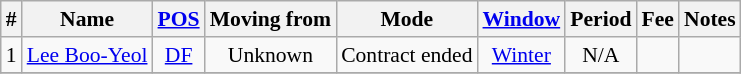<table class="wikitable sortable" style="text-align: center; font-size:90%;">
<tr>
<th>#</th>
<th>Name</th>
<th><a href='#'>POS</a></th>
<th>Moving from</th>
<th>Mode</th>
<th><a href='#'>Window</a></th>
<th>Period</th>
<th>Fee</th>
<th>Notes</th>
</tr>
<tr>
<td>1</td>
<td align=left> <a href='#'>Lee Boo-Yeol</a></td>
<td><a href='#'>DF</a></td>
<td>Unknown</td>
<td>Contract ended</td>
<td><a href='#'>Winter</a></td>
<td>N/A</td>
<td></td>
<td></td>
</tr>
<tr>
</tr>
</table>
